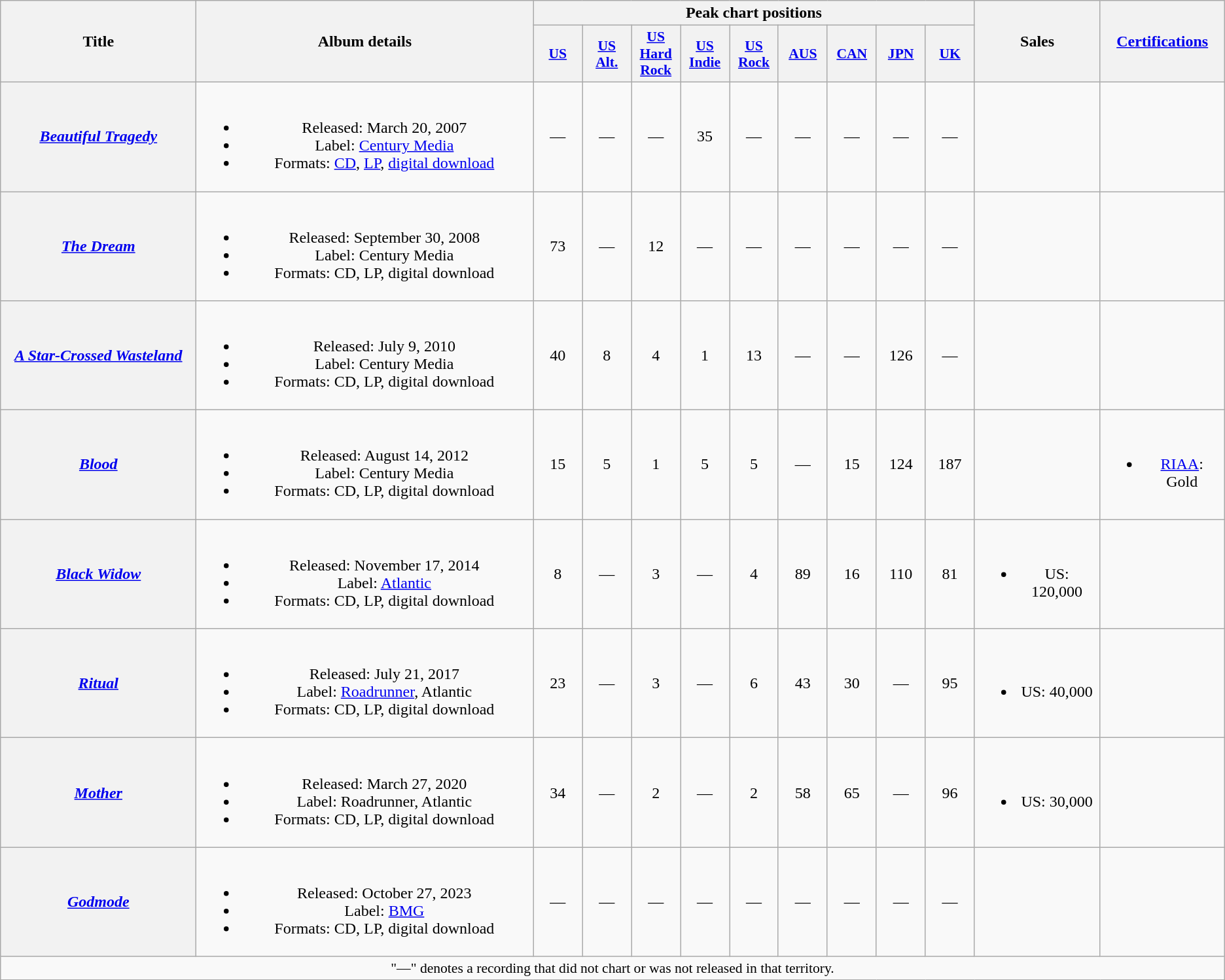<table class="wikitable plainrowheaders" style="text-align:center;">
<tr>
<th scope="col" rowspan="2" style="width:12em;">Title</th>
<th scope="col" rowspan="2" style="width:21em;">Album details</th>
<th scope="col" colspan="9">Peak chart positions</th>
<th scope="col" rowspan="2">Sales</th>
<th scope="col" rowspan="2"><a href='#'>Certifications</a></th>
</tr>
<tr>
<th scope="col" style="width:3em;font-size:90%;"><a href='#'>US</a><br></th>
<th scope="col" style="width:3em;font-size:90%;"><a href='#'>US<br>Alt.</a><br></th>
<th scope="col" style="width:3em;font-size:90%;"><a href='#'>US<br>Hard<br>Rock</a><br></th>
<th scope="col" style="width:3em;font-size:90%;"><a href='#'>US<br>Indie</a><br></th>
<th scope="col" style="width:3em;font-size:90%;"><a href='#'>US<br>Rock</a><br></th>
<th scope="col" style="width:3em;font-size:90%;"><a href='#'>AUS</a><br></th>
<th scope="col" style="width:3em;font-size:90%;"><a href='#'>CAN</a><br></th>
<th scope="col" style="width:3em;font-size:90%;"><a href='#'>JPN</a><br></th>
<th scope="col" style="width:3em;font-size:90%;"><a href='#'>UK</a><br></th>
</tr>
<tr>
<th scope="row"><em><a href='#'>Beautiful Tragedy</a></em></th>
<td><br><ul><li>Released: March 20, 2007</li><li>Label: <a href='#'>Century Media</a></li><li>Formats: <a href='#'>CD</a>, <a href='#'>LP</a>, <a href='#'>digital download</a></li></ul></td>
<td>—</td>
<td>—</td>
<td>—</td>
<td>35</td>
<td>—</td>
<td>—</td>
<td>—</td>
<td>—</td>
<td>—</td>
<td></td>
<td></td>
</tr>
<tr>
<th scope="row"><em><a href='#'>The Dream</a></em></th>
<td><br><ul><li>Released: September 30, 2008</li><li>Label: Century Media</li><li>Formats: CD, LP, digital download</li></ul></td>
<td>73</td>
<td>—</td>
<td>12</td>
<td>—</td>
<td>—</td>
<td>—</td>
<td>—</td>
<td>—</td>
<td>—</td>
<td></td>
<td></td>
</tr>
<tr>
<th scope="row"><em><a href='#'>A Star-Crossed Wasteland</a></em></th>
<td><br><ul><li>Released: July 9, 2010</li><li>Label: Century Media</li><li>Formats: CD, LP, digital download</li></ul></td>
<td>40</td>
<td>8</td>
<td>4</td>
<td>1</td>
<td>13</td>
<td>—</td>
<td>—</td>
<td>126</td>
<td>—</td>
<td></td>
<td></td>
</tr>
<tr>
<th scope="row"><em><a href='#'>Blood</a></em></th>
<td><br><ul><li>Released: August 14, 2012</li><li>Label: Century Media</li><li>Formats: CD, LP, digital download</li></ul></td>
<td>15</td>
<td>5</td>
<td>1</td>
<td>5</td>
<td>5</td>
<td>—</td>
<td>15</td>
<td>124</td>
<td>187</td>
<td></td>
<td><br><ul><li><a href='#'>RIAA</a>: Gold</li></ul></td>
</tr>
<tr>
<th scope="row"><em><a href='#'>Black Widow</a></em></th>
<td><br><ul><li>Released: November 17, 2014</li><li>Label: <a href='#'>Atlantic</a></li><li>Formats: CD, LP, digital download</li></ul></td>
<td>8</td>
<td>—</td>
<td>3</td>
<td>—</td>
<td>4</td>
<td>89</td>
<td>16</td>
<td>110</td>
<td>81</td>
<td><br><ul><li>US: 120,000</li></ul></td>
<td></td>
</tr>
<tr>
<th scope="row"><em><a href='#'>Ritual</a></em></th>
<td><br><ul><li>Released: July 21, 2017</li><li>Label: <a href='#'>Roadrunner</a>, Atlantic</li><li>Formats: CD, LP, digital download</li></ul></td>
<td>23</td>
<td>—</td>
<td>3</td>
<td>—</td>
<td>6</td>
<td>43</td>
<td>30</td>
<td>—</td>
<td>95</td>
<td><br><ul><li>US: 40,000</li></ul></td>
<td></td>
</tr>
<tr>
<th scope="row"><em><a href='#'>Mother</a></em></th>
<td><br><ul><li>Released: March 27, 2020</li><li>Label: Roadrunner, Atlantic</li><li>Formats: CD, LP, digital download</li></ul></td>
<td>34</td>
<td>—</td>
<td>2</td>
<td>—</td>
<td>2</td>
<td>58</td>
<td>65</td>
<td>—</td>
<td>96</td>
<td><br><ul><li>US: 30,000</li></ul></td>
<td></td>
</tr>
<tr>
<th scope="row"><em><a href='#'>Godmode</a></em></th>
<td><br><ul><li>Released: October 27, 2023</li><li>Label: <a href='#'>BMG</a></li><li>Formats: CD, LP, digital download</li></ul></td>
<td>—</td>
<td>—</td>
<td>—</td>
<td>—</td>
<td>—</td>
<td>—</td>
<td>—</td>
<td>—</td>
<td>—</td>
<td></td>
<td></td>
</tr>
<tr>
<td colspan="13" style="font-size:90%">"—" denotes a recording that did not chart or was not released in that territory.</td>
</tr>
</table>
